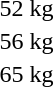<table>
<tr>
<td rowspan=2>52 kg</td>
<td rowspan=2></td>
<td rowspan=2></td>
<td></td>
</tr>
<tr>
<td></td>
</tr>
<tr>
<td rowspan=2>56 kg</td>
<td rowspan=2></td>
<td rowspan=2></td>
<td></td>
</tr>
<tr>
<td></td>
</tr>
<tr>
<td rowspan=2>65 kg</td>
<td rowspan=2></td>
<td rowspan=2></td>
<td></td>
</tr>
<tr>
<td></td>
</tr>
</table>
